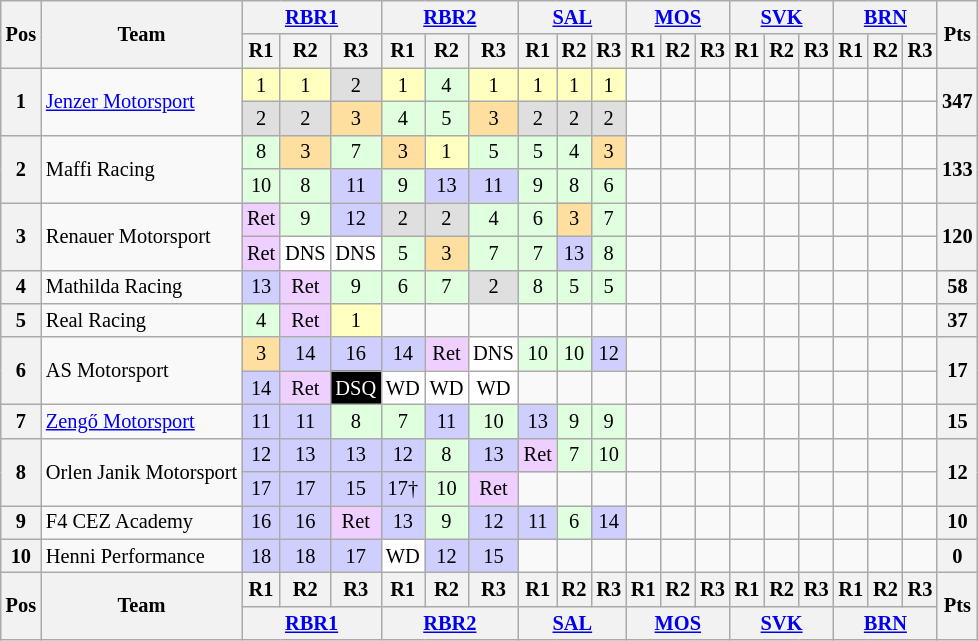<table class="wikitable" style="font-size: 85%; text-align:center">
<tr>
<th rowspan=2>Pos</th>
<th rowspan=2>Team</th>
<th colspan=3><a href='#'>RBR1</a><br></th>
<th colspan=3><a href='#'>RBR2</a><br></th>
<th colspan=3><a href='#'>SAL</a><br></th>
<th colspan=3><a href='#'>MOS</a><br></th>
<th colspan=3><a href='#'>SVK</a><br></th>
<th colspan=3><a href='#'>BRN</a><br></th>
<th rowspan=2>Pts</th>
</tr>
<tr>
<th>R1</th>
<th>R2</th>
<th>R3</th>
<th>R1</th>
<th>R2</th>
<th>R3</th>
<th>R1</th>
<th>R2</th>
<th>R3</th>
<th>R1</th>
<th>R2</th>
<th>R3</th>
<th>R1</th>
<th>R2</th>
<th>R3</th>
<th>R1</th>
<th>R2</th>
<th>R3</th>
</tr>
<tr>
<th rowspan=2>1</th>
<td rowspan=2 style="text-align:left"> <a href='#'>Jenzer Motorsport</a></td>
<td style="background:#ffffbf">1</td>
<td style="background:#ffffbf">1</td>
<td style="background:#dfdfdf">2</td>
<td style="background:#ffffbf">1</td>
<td style="background:#dfffdf">4</td>
<td style="background:#ffffbf">1</td>
<td style="background:#ffffbf">1</td>
<td style="background:#ffffbf">1</td>
<td style="background:#ffffbf">1</td>
<td></td>
<td></td>
<td></td>
<td></td>
<td></td>
<td></td>
<td></td>
<td></td>
<td></td>
<th rowspan=2>347</th>
</tr>
<tr>
<td style="background:#dfdfdf">2</td>
<td style="background:#dfdfdf">2</td>
<td style="background:#ffdf9f">3</td>
<td style="background:#dfffdf">4</td>
<td style="background:#dfffdf">5</td>
<td style="background:#ffdf9f">3</td>
<td style="background:#dfdfdf">2</td>
<td style="background:#dfdfdf">2</td>
<td style="background:#dfdfdf">2</td>
<td></td>
<td></td>
<td></td>
<td></td>
<td></td>
<td></td>
<td></td>
<td></td>
<td></td>
</tr>
<tr>
<th rowspan=2>2</th>
<td rowspan=2 style="text-align:left"> Maffi Racing</td>
<td style="background:#dfffdf">8</td>
<td style="background:#ffdf9f">3</td>
<td style="background:#dfffdf">7</td>
<td style="background:#ffdf9f">3</td>
<td style="background:#ffffbf">1</td>
<td style="background:#dfffdf">5</td>
<td style="background:#dfffdf">5</td>
<td style="background:#dfffdf">4</td>
<td style="background:#ffdf9f">3</td>
<td></td>
<td></td>
<td></td>
<td></td>
<td></td>
<td></td>
<td></td>
<td></td>
<td></td>
<th rowspan=2>133</th>
</tr>
<tr>
<td style="background:#dfffdf">10</td>
<td style="background:#dfffdf">8</td>
<td style="background:#cfcfff">11</td>
<td style="background:#dfffdf">9</td>
<td style="background:#cfcfff">13</td>
<td style="background:#cfcfff">11</td>
<td style="background:#dfffdf">9</td>
<td style="background:#dfffdf">8</td>
<td style="background:#dfffdf">6</td>
<td></td>
<td></td>
<td></td>
<td></td>
<td></td>
<td></td>
<td></td>
<td></td>
<td></td>
</tr>
<tr>
<th rowspan=2>3</th>
<td rowspan=2 style="text-align:left"> Renauer Motorsport</td>
<td style="background:#efcfff">Ret</td>
<td style="background:#dfffdf">9</td>
<td style="background:#cfcfff">12</td>
<td style="background:#dfdfdf">2</td>
<td style="background:#dfdfdf">2</td>
<td style="background:#dfffdf">4</td>
<td style="background:#dfffdf">6</td>
<td style="background:#ffdf9f">3</td>
<td style="background:#dfffdf">7</td>
<td></td>
<td></td>
<td></td>
<td></td>
<td></td>
<td></td>
<td></td>
<td></td>
<td></td>
<th rowspan=2>120</th>
</tr>
<tr>
<td style="background:#efcfff">Ret</td>
<td style="background:#ffffff">DNS</td>
<td style="background:#ffffff">DNS</td>
<td style="background:#dfffdf">5</td>
<td style="background:#ffdf9f">3</td>
<td style="background:#dfffdf">7</td>
<td style="background:#dfffdf">7</td>
<td style="background:#cfcfff">13</td>
<td style="background:#dfffdf">8</td>
<td></td>
<td></td>
<td></td>
<td></td>
<td></td>
<td></td>
<td></td>
<td></td>
<td></td>
</tr>
<tr>
<th>4</th>
<td style="text-align:left"> Mathilda Racing</td>
<td style="background:#cfcfff">13</td>
<td style="background:#efcfff">Ret</td>
<td style="background:#dfffdf">9</td>
<td style="background:#dfffdf">6</td>
<td style="background:#dfffdf">7</td>
<td style="background:#dfdfdf">2</td>
<td style="background:#dfffdf">8</td>
<td style="background:#dfffdf">5</td>
<td style="background:#dfffdf">5</td>
<td></td>
<td></td>
<td></td>
<td></td>
<td></td>
<td></td>
<td></td>
<td></td>
<td></td>
<th>58</th>
</tr>
<tr>
<th>5</th>
<td style="text-align:left"> Real Racing</td>
<td style="background:#dfffdf">4</td>
<td style="background:#efcfff">Ret</td>
<td style="background:#ffffbf">1</td>
<td></td>
<td></td>
<td></td>
<td></td>
<td></td>
<td></td>
<td></td>
<td></td>
<td></td>
<td></td>
<td></td>
<td></td>
<td></td>
<td></td>
<td></td>
<th>37</th>
</tr>
<tr>
<th rowspan=2>6</th>
<td rowspan=2 style="text-align:left"> AS Motorsport</td>
<td style="background:#ffdf9f">3</td>
<td style="background:#cfcfff">14</td>
<td style="background:#cfcfff">16</td>
<td style="background:#cfcfff">14</td>
<td style="background:#efcfff">Ret</td>
<td style="background:#ffffff">DNS</td>
<td style="background:#dfffdf">10</td>
<td style="background:#dfffdf">10</td>
<td style="background:#cfcfff">12</td>
<td></td>
<td></td>
<td></td>
<td></td>
<td></td>
<td></td>
<td></td>
<td></td>
<td></td>
<th rowspan=2>17</th>
</tr>
<tr>
<td style="background:#cfcfff">14</td>
<td style="background:#efcfff">Ret</td>
<td style="background:#000000; color:#ffffff">DSQ</td>
<td style="background:#ffffff">WD</td>
<td style="background:#ffffff">WD</td>
<td style="background:#ffffff">WD</td>
<td></td>
<td></td>
<td></td>
<td></td>
<td></td>
<td></td>
<td></td>
<td></td>
<td></td>
<td></td>
<td></td>
<td></td>
</tr>
<tr>
<th>7</th>
<td style="text-align:left"> <a href='#'>Zengő Motorsport</a></td>
<td style="background:#cfcfff">11</td>
<td style="background:#cfcfff">11</td>
<td style="background:#dfffdf">8</td>
<td style="background:#dfffdf">7</td>
<td style="background:#cfcfff">11</td>
<td style="background:#dfffdf">10</td>
<td style="background:#cfcfff">13</td>
<td style="background:#dfffdf">9</td>
<td style="background:#dfffdf">9</td>
<td></td>
<td></td>
<td></td>
<td></td>
<td></td>
<td></td>
<td></td>
<td></td>
<td></td>
<th>15</th>
</tr>
<tr>
<th rowspan=2>8</th>
<td rowspan=2 style="text-align:left"> Orlen Janik Motorsport</td>
<td style="background:#cfcfff">12</td>
<td style="background:#cfcfff">13</td>
<td style="background:#cfcfff">13</td>
<td style="background:#cfcfff">12</td>
<td style="background:#dfffdf">8</td>
<td style="background:#cfcfff">13</td>
<td style="background:#efcfff">Ret</td>
<td style="background:#dfffdf">7</td>
<td style="background:#dfffdf">10</td>
<td></td>
<td></td>
<td></td>
<td></td>
<td></td>
<td></td>
<td></td>
<td></td>
<td></td>
<th rowspan=2>12</th>
</tr>
<tr>
<td style="background:#cfcfff">17</td>
<td style="background:#cfcfff">17</td>
<td style="background:#cfcfff">15</td>
<td style="background:#cfcfff">17†</td>
<td style="background:#dfffdf">10</td>
<td style="background:#efcfff">Ret</td>
<td></td>
<td></td>
<td></td>
<td></td>
<td></td>
<td></td>
<td></td>
<td></td>
<td></td>
<td></td>
<td></td>
<td></td>
</tr>
<tr>
<th>9</th>
<td style="text-align:left"> F4 CEZ Academy</td>
<td style="background:#cfcfff">16</td>
<td style="background:#cfcfff">16</td>
<td style="background:#efcfff">Ret</td>
<td style="background:#cfcfff">13</td>
<td style="background:#dfffdf">9</td>
<td style="background:#cfcfff">12</td>
<td style="background:#cfcfff">11</td>
<td style="background:#dfffdf">6</td>
<td style="background:#cfcfff">14</td>
<td></td>
<td></td>
<td></td>
<td></td>
<td></td>
<td></td>
<td></td>
<td></td>
<td></td>
<th>10</th>
</tr>
<tr>
<th>10</th>
<td style="text-align:left"> Henni Performance</td>
<td style="background:#cfcfff">18</td>
<td style="background:#cfcfff">18</td>
<td style="background:#cfcfff">17</td>
<td style="background:#ffffff">WD</td>
<td style="background:#cfcfff">12</td>
<td style="background:#cfcfff">15</td>
<td></td>
<td></td>
<td></td>
<td></td>
<td></td>
<td></td>
<td></td>
<td></td>
<td></td>
<td></td>
<td></td>
<td></td>
<th>0</th>
</tr>
<tr>
<th rowspan=2>Pos</th>
<th rowspan=2>Team</th>
<th>R1</th>
<th>R2</th>
<th>R3</th>
<th>R1</th>
<th>R2</th>
<th>R3</th>
<th>R1</th>
<th>R2</th>
<th>R3</th>
<th>R1</th>
<th>R2</th>
<th>R3</th>
<th>R1</th>
<th>R2</th>
<th>R3</th>
<th>R1</th>
<th>R2</th>
<th>R3</th>
<th rowspan=2>Pts</th>
</tr>
<tr>
<th colspan=3><a href='#'>RBR1</a><br></th>
<th colspan=3><a href='#'>RBR2</a><br></th>
<th colspan=3><a href='#'>SAL</a><br></th>
<th colspan=3><a href='#'>MOS</a><br></th>
<th colspan=3><a href='#'>SVK</a><br></th>
<th colspan=3><a href='#'>BRN</a><br></th>
</tr>
</table>
